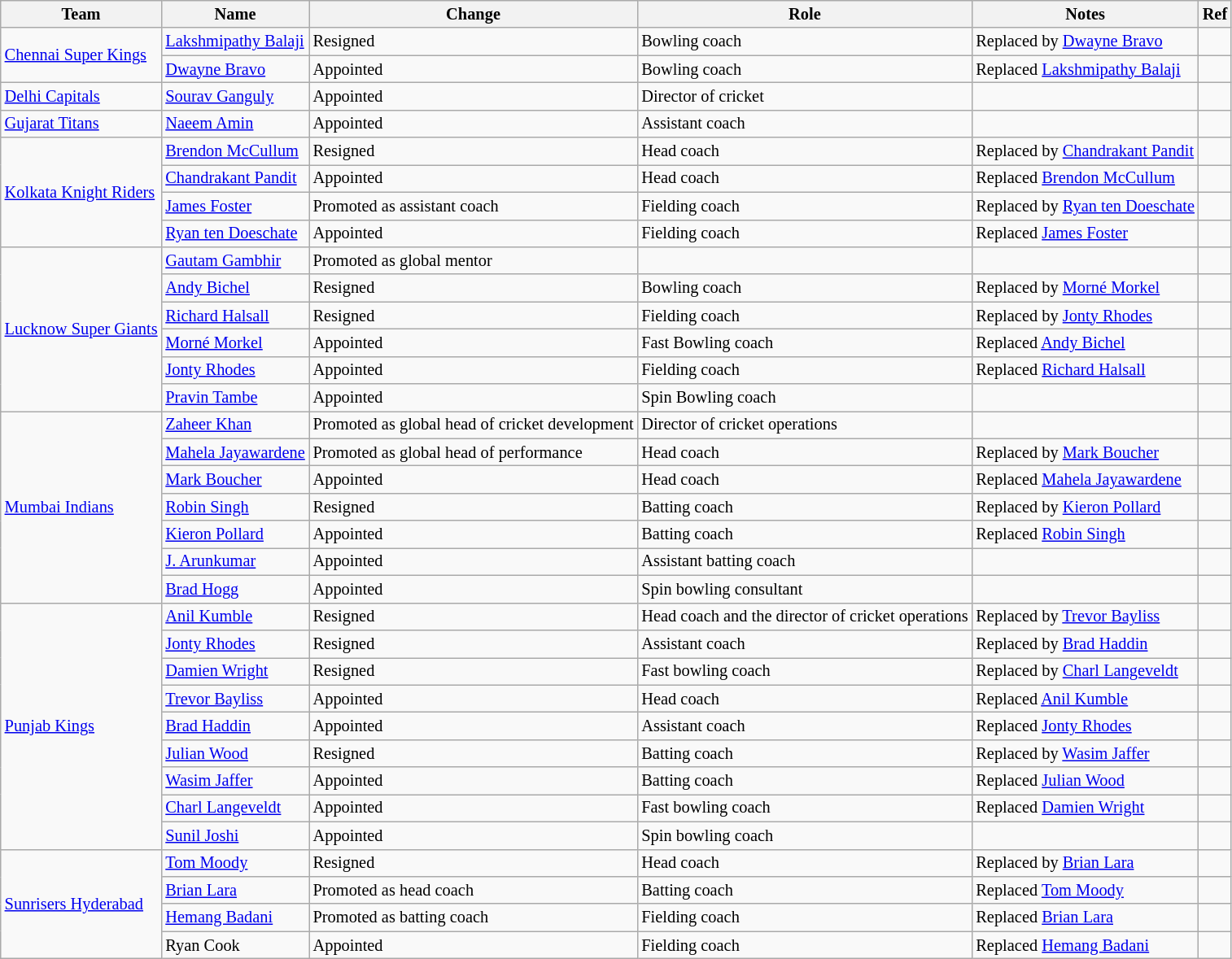<table class="wikitable" style="font-size:85%;">
<tr>
<th>Team</th>
<th>Name</th>
<th>Change</th>
<th>Role</th>
<th>Notes</th>
<th>Ref</th>
</tr>
<tr>
<td rowspan="2"><a href='#'>Chennai Super Kings</a></td>
<td><a href='#'>Lakshmipathy Balaji</a></td>
<td>Resigned</td>
<td>Bowling coach</td>
<td>Replaced by <a href='#'>Dwayne Bravo</a></td>
<td></td>
</tr>
<tr>
<td><a href='#'>Dwayne Bravo</a></td>
<td>Appointed</td>
<td>Bowling coach</td>
<td>Replaced <a href='#'>Lakshmipathy Balaji</a></td>
<td></td>
</tr>
<tr>
<td><a href='#'>Delhi Capitals</a></td>
<td><a href='#'>Sourav Ganguly</a></td>
<td>Appointed</td>
<td>Director of cricket</td>
<td></td>
<td></td>
</tr>
<tr>
<td><a href='#'>Gujarat Titans</a></td>
<td><a href='#'>Naeem Amin</a></td>
<td>Appointed</td>
<td>Assistant coach</td>
<td></td>
<td></td>
</tr>
<tr>
<td rowspan="4"><a href='#'>Kolkata Knight Riders</a></td>
<td><a href='#'>Brendon McCullum</a></td>
<td>Resigned</td>
<td>Head coach</td>
<td>Replaced by <a href='#'>Chandrakant Pandit</a></td>
<td></td>
</tr>
<tr>
<td><a href='#'>Chandrakant Pandit</a></td>
<td>Appointed</td>
<td>Head coach</td>
<td>Replaced <a href='#'>Brendon McCullum</a></td>
<td></td>
</tr>
<tr>
<td><a href='#'>James Foster</a></td>
<td>Promoted as assistant coach</td>
<td>Fielding coach</td>
<td>Replaced by <a href='#'>Ryan ten Doeschate</a></td>
<td></td>
</tr>
<tr>
<td><a href='#'>Ryan ten Doeschate</a></td>
<td>Appointed</td>
<td>Fielding coach</td>
<td>Replaced <a href='#'>James Foster</a></td>
<td></td>
</tr>
<tr>
<td rowspan="6"><a href='#'>Lucknow Super Giants</a></td>
<td><a href='#'>Gautam Gambhir</a></td>
<td>Promoted as global mentor</td>
<td></td>
<td></td>
<td></td>
</tr>
<tr>
<td><a href='#'>Andy Bichel</a></td>
<td>Resigned</td>
<td>Bowling coach</td>
<td>Replaced by <a href='#'>Morné Morkel</a></td>
<td></td>
</tr>
<tr>
<td><a href='#'>Richard Halsall</a></td>
<td>Resigned</td>
<td>Fielding coach</td>
<td>Replaced by <a href='#'>Jonty Rhodes</a></td>
<td></td>
</tr>
<tr>
<td><a href='#'>Morné Morkel</a></td>
<td>Appointed</td>
<td>Fast Bowling coach</td>
<td>Replaced <a href='#'>Andy Bichel</a></td>
<td></td>
</tr>
<tr>
<td><a href='#'>Jonty Rhodes</a></td>
<td>Appointed</td>
<td>Fielding coach</td>
<td>Replaced <a href='#'>Richard Halsall</a></td>
<td></td>
</tr>
<tr>
<td><a href='#'>Pravin Tambe</a></td>
<td>Appointed</td>
<td>Spin Bowling coach</td>
<td></td>
<td></td>
</tr>
<tr>
<td rowspan="7"><a href='#'>Mumbai Indians</a></td>
<td><a href='#'>Zaheer Khan</a></td>
<td>Promoted as global head of cricket development</td>
<td>Director of cricket operations</td>
<td></td>
<td></td>
</tr>
<tr>
<td><a href='#'>Mahela Jayawardene</a></td>
<td>Promoted as global head of performance</td>
<td>Head coach</td>
<td>Replaced by <a href='#'>Mark Boucher</a></td>
<td></td>
</tr>
<tr>
<td><a href='#'>Mark Boucher</a></td>
<td>Appointed</td>
<td>Head coach</td>
<td>Replaced <a href='#'>Mahela Jayawardene</a></td>
<td></td>
</tr>
<tr>
<td><a href='#'>Robin Singh</a></td>
<td>Resigned</td>
<td>Batting coach</td>
<td>Replaced by <a href='#'>Kieron Pollard</a></td>
<td></td>
</tr>
<tr>
<td><a href='#'>Kieron Pollard</a></td>
<td>Appointed</td>
<td>Batting coach</td>
<td>Replaced <a href='#'>Robin Singh</a></td>
<td></td>
</tr>
<tr>
<td><a href='#'>J. Arunkumar</a></td>
<td>Appointed</td>
<td>Assistant batting coach</td>
<td></td>
<td></td>
</tr>
<tr>
<td><a href='#'>Brad Hogg</a></td>
<td>Appointed</td>
<td>Spin bowling consultant</td>
<td></td>
<td></td>
</tr>
<tr>
<td rowspan="9"><a href='#'>Punjab Kings</a></td>
<td><a href='#'>Anil Kumble</a></td>
<td>Resigned</td>
<td>Head coach and the director of cricket operations</td>
<td>Replaced by <a href='#'>Trevor Bayliss</a></td>
<td></td>
</tr>
<tr>
<td><a href='#'>Jonty Rhodes</a></td>
<td>Resigned</td>
<td>Assistant coach</td>
<td>Replaced by <a href='#'>Brad Haddin</a></td>
<td></td>
</tr>
<tr>
<td><a href='#'>Damien Wright</a></td>
<td>Resigned</td>
<td>Fast bowling coach</td>
<td>Replaced by <a href='#'>Charl Langeveldt</a></td>
<td></td>
</tr>
<tr>
<td><a href='#'>Trevor Bayliss</a></td>
<td>Appointed</td>
<td>Head coach</td>
<td>Replaced <a href='#'>Anil Kumble</a></td>
<td></td>
</tr>
<tr>
<td><a href='#'>Brad Haddin</a></td>
<td>Appointed</td>
<td>Assistant coach</td>
<td>Replaced <a href='#'>Jonty Rhodes</a></td>
<td></td>
</tr>
<tr>
<td><a href='#'>Julian Wood</a></td>
<td>Resigned</td>
<td>Batting coach</td>
<td>Replaced by <a href='#'>Wasim Jaffer</a></td>
<td></td>
</tr>
<tr>
<td><a href='#'>Wasim Jaffer</a></td>
<td>Appointed</td>
<td>Batting coach</td>
<td>Replaced <a href='#'>Julian Wood</a></td>
<td></td>
</tr>
<tr>
<td><a href='#'>Charl Langeveldt</a></td>
<td>Appointed</td>
<td>Fast bowling coach</td>
<td>Replaced <a href='#'>Damien Wright</a></td>
<td></td>
</tr>
<tr>
<td><a href='#'>Sunil Joshi</a></td>
<td>Appointed</td>
<td>Spin bowling coach</td>
<td></td>
<td></td>
</tr>
<tr>
<td rowspan="4"><a href='#'>Sunrisers Hyderabad</a></td>
<td><a href='#'>Tom Moody</a></td>
<td>Resigned</td>
<td>Head coach</td>
<td>Replaced by <a href='#'>Brian Lara</a></td>
<td></td>
</tr>
<tr>
<td><a href='#'>Brian Lara</a></td>
<td>Promoted as head coach</td>
<td>Batting coach</td>
<td>Replaced <a href='#'>Tom Moody</a></td>
<td></td>
</tr>
<tr>
<td><a href='#'>Hemang Badani</a></td>
<td>Promoted as batting coach</td>
<td>Fielding coach</td>
<td>Replaced <a href='#'>Brian Lara</a></td>
<td></td>
</tr>
<tr>
<td>Ryan Cook</td>
<td>Appointed</td>
<td>Fielding coach</td>
<td>Replaced <a href='#'>Hemang Badani</a></td>
<td></td>
</tr>
</table>
